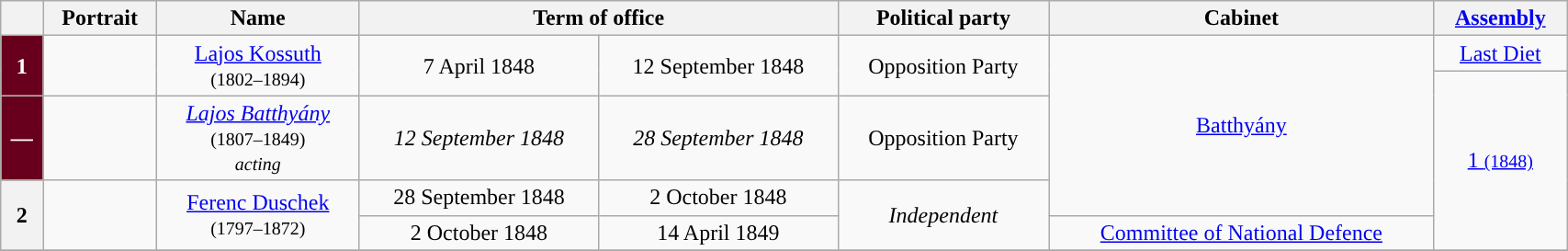<table class="wikitable" style="width:90%; text-align:center;">
<tr>
<th></th>
<th>Portrait</th>
<th>Name<br></th>
<th colspan=2>Term of office</th>
<th>Political party</th>
<th>Cabinet</th>
<th><a href='#'>Assembly</a><br></th>
</tr>
<tr>
<th rowspan="2" style="background-color:#68001D; color:white">1</th>
<td rowspan="2"></td>
<td rowspan="2"><a href='#'>Lajos Kossuth</a><br><small>(1802–1894)</small></td>
<td rowspan="2">7 April 1848</td>
<td rowspan="2">12 September 1848</td>
<td rowspan="2">Opposition Party</td>
<td rowspan="4"><a href='#'>Batthyány</a></td>
<td><a href='#'>Last Diet</a></td>
</tr>
<tr>
<td rowspan="4"><a href='#'>1 <small>(1848)</small></a></td>
</tr>
<tr>
<th style="background-color:#68001D; color:white">—</th>
<td></td>
<td><em><a href='#'>Lajos Batthyány</a></em><br><small>(1807–1849)<br><em>acting</em></small></td>
<td><em>12 September 1848</em></td>
<td><em>28 September 1848</em></td>
<td>Opposition Party</td>
</tr>
<tr>
<th rowspan="2" style="background:">2</th>
<td rowspan="2"></td>
<td rowspan="2"><a href='#'>Ferenc Duschek</a><br><small>(1797–1872)</small></td>
<td>28 September 1848</td>
<td>2 October 1848</td>
<td rowspan="2"><em>Independent</em></td>
</tr>
<tr>
<td>2 October 1848</td>
<td>14 April 1849</td>
<td><a href='#'>Committee of National Defence</a></td>
</tr>
<tr>
</tr>
</table>
